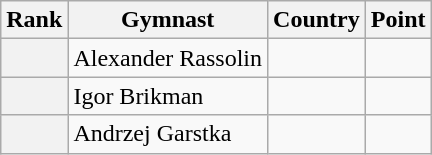<table class="wikitable sortable">
<tr>
<th>Rank</th>
<th>Gymnast</th>
<th>Country</th>
<th>Point</th>
</tr>
<tr>
<th></th>
<td>Alexander Rassolin</td>
<td></td>
<td></td>
</tr>
<tr>
<th></th>
<td>Igor Brikman</td>
<td></td>
<td></td>
</tr>
<tr>
<th></th>
<td>Andrzej Garstka</td>
<td></td>
<td></td>
</tr>
</table>
